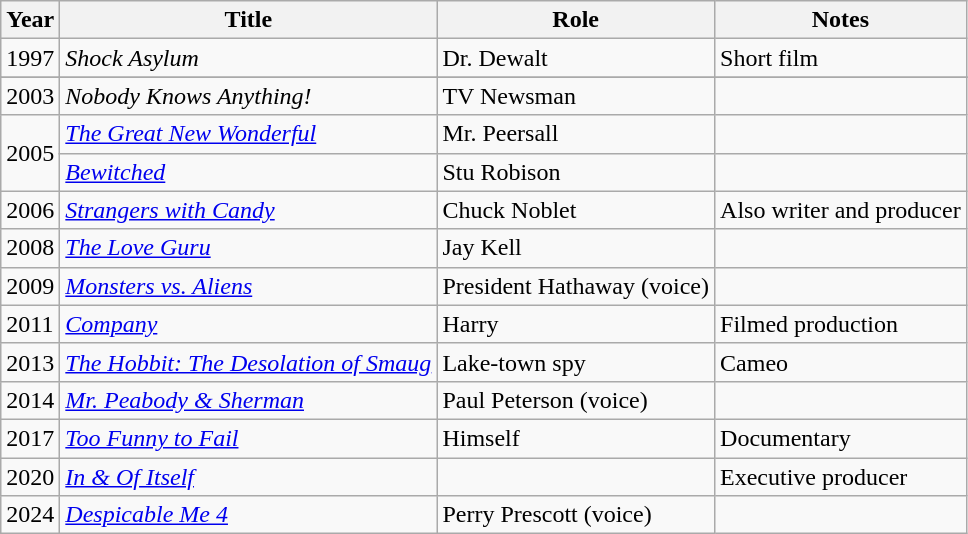<table class="wikitable">
<tr>
<th>Year</th>
<th>Title</th>
<th>Role</th>
<th>Notes</th>
</tr>
<tr>
<td>1997</td>
<td><em>Shock Asylum</em></td>
<td>Dr. Dewalt</td>
<td>Short film</td>
</tr>
<tr>
</tr>
<tr>
<td>2003</td>
<td><em>Nobody Knows Anything!</em></td>
<td>TV Newsman</td>
<td></td>
</tr>
<tr>
<td rowspan=2>2005</td>
<td><em><a href='#'>The Great New Wonderful</a></em></td>
<td>Mr. Peersall</td>
<td></td>
</tr>
<tr>
<td><em><a href='#'>Bewitched</a></em></td>
<td>Stu Robison</td>
<td></td>
</tr>
<tr>
<td>2006</td>
<td><em><a href='#'>Strangers with Candy</a></em></td>
<td>Chuck Noblet</td>
<td>Also writer and producer</td>
</tr>
<tr>
<td>2008</td>
<td><em><a href='#'>The Love Guru</a></em></td>
<td>Jay Kell</td>
<td></td>
</tr>
<tr>
<td>2009</td>
<td><em><a href='#'>Monsters vs. Aliens</a></em></td>
<td>President Hathaway (voice)</td>
<td></td>
</tr>
<tr>
<td>2011</td>
<td><em><a href='#'>Company</a></em></td>
<td>Harry</td>
<td>Filmed production</td>
</tr>
<tr>
<td>2013</td>
<td><em><a href='#'>The Hobbit: The Desolation of Smaug</a></em></td>
<td>Lake-town spy</td>
<td>Cameo</td>
</tr>
<tr>
<td>2014</td>
<td><em><a href='#'>Mr. Peabody & Sherman</a></em></td>
<td>Paul Peterson (voice)</td>
<td></td>
</tr>
<tr>
<td>2017</td>
<td><em><a href='#'>Too Funny to Fail</a></em></td>
<td>Himself</td>
<td>Documentary</td>
</tr>
<tr>
<td>2020</td>
<td><em><a href='#'>In & Of Itself</a></em></td>
<td></td>
<td>Executive producer</td>
</tr>
<tr>
<td>2024</td>
<td><em><a href='#'>Despicable Me 4</a></em></td>
<td>Perry Prescott (voice)</td>
<td></td>
</tr>
</table>
